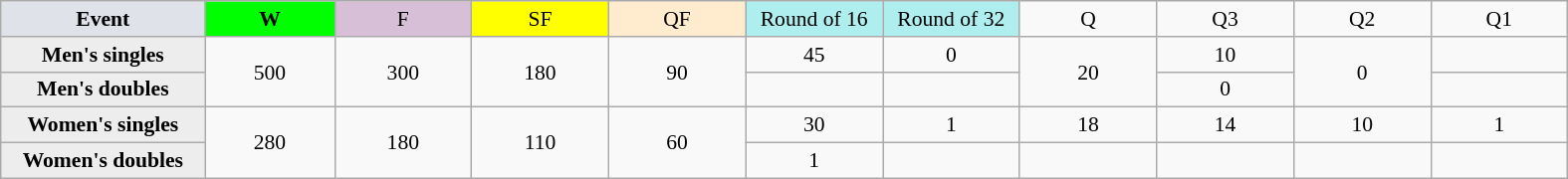<table class=wikitable style=font-size:90%;text-align:center>
<tr>
<td style="width:130px; background:#dfe2e9;"><strong>Event</strong></td>
<td style="width:80px; background:lime;"><strong>W</strong></td>
<td style="width:85px; background:thistle;">F</td>
<td style="width:85px; background:#ff0;">SF</td>
<td style="width:85px; background:#ffebcd;">QF</td>
<td style="width:85px; background:#afeeee;">Round of 16</td>
<td style="width:85px; background:#afeeee;">Round of 32</td>
<td width=85>Q</td>
<td width=85>Q3</td>
<td width=85>Q2</td>
<td width=85>Q1</td>
</tr>
<tr>
<th style="background:#ededed;">Men's singles</th>
<td rowspan=2>500</td>
<td rowspan=2>300</td>
<td rowspan=2>180</td>
<td rowspan=2>90</td>
<td>45</td>
<td>0</td>
<td rowspan=2>20</td>
<td>10</td>
<td rowspan=2>0</td>
<td></td>
</tr>
<tr>
<th style="background:#ededed;">Men's doubles</th>
<td></td>
<td></td>
<td>0</td>
<td></td>
</tr>
<tr>
<th style="background:#ededed;">Women's singles</th>
<td rowspan=2>280</td>
<td rowspan=2>180</td>
<td rowspan=2>110</td>
<td rowspan=2>60</td>
<td>30</td>
<td>1</td>
<td>18</td>
<td>14</td>
<td>10</td>
<td>1</td>
</tr>
<tr>
<th style="background:#ededed;">Women's doubles</th>
<td>1</td>
<td></td>
<td></td>
<td></td>
<td></td>
<td></td>
</tr>
</table>
